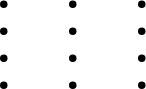<table border="0" cellpadding="2">
<tr valign="top">
<td><br><ul><li></li><li> <em></em></li><li></li><li></li></ul></td>
<td><br><ul><li></li><li></li><li></li><li></li></ul></td>
<td><br><ul><li></li><li></li><li></li><li></li></ul></td>
</tr>
</table>
